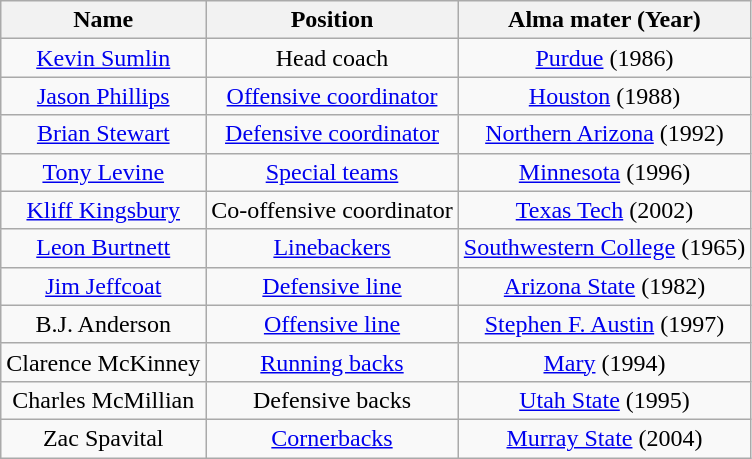<table class="wikitable">
<tr>
<th>Name</th>
<th>Position</th>
<th>Alma mater (Year)</th>
</tr>
<tr align="center">
<td><a href='#'>Kevin Sumlin</a></td>
<td>Head coach</td>
<td><a href='#'>Purdue</a> (1986)</td>
</tr>
<tr align="center">
<td><a href='#'>Jason Phillips</a></td>
<td><a href='#'>Offensive coordinator</a></td>
<td><a href='#'>Houston</a> (1988)</td>
</tr>
<tr align="center">
<td><a href='#'>Brian Stewart</a></td>
<td><a href='#'>Defensive coordinator</a></td>
<td><a href='#'>Northern Arizona</a> (1992)</td>
</tr>
<tr align="center">
<td><a href='#'>Tony Levine</a></td>
<td><a href='#'>Special teams</a></td>
<td><a href='#'>Minnesota</a> (1996)</td>
</tr>
<tr align="center">
<td><a href='#'>Kliff Kingsbury</a></td>
<td>Co-offensive coordinator</td>
<td><a href='#'>Texas Tech</a> (2002)</td>
</tr>
<tr align="center">
<td><a href='#'>Leon Burtnett</a></td>
<td><a href='#'>Linebackers</a></td>
<td><a href='#'>Southwestern College</a> (1965)</td>
</tr>
<tr align="center">
<td><a href='#'>Jim Jeffcoat</a></td>
<td><a href='#'>Defensive line</a></td>
<td><a href='#'>Arizona State</a> (1982)</td>
</tr>
<tr align="center">
<td>B.J. Anderson</td>
<td><a href='#'>Offensive line</a></td>
<td><a href='#'>Stephen F. Austin</a> (1997)</td>
</tr>
<tr align="center">
<td>Clarence McKinney</td>
<td><a href='#'>Running backs</a></td>
<td><a href='#'>Mary</a> (1994)</td>
</tr>
<tr align="center">
<td>Charles McMillian</td>
<td>Defensive backs</td>
<td><a href='#'>Utah State</a> (1995)</td>
</tr>
<tr align="center">
<td>Zac Spavital</td>
<td><a href='#'>Cornerbacks</a></td>
<td><a href='#'>Murray State</a> (2004)</td>
</tr>
</table>
